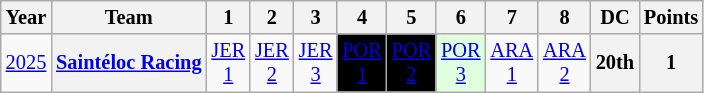<table class="wikitable" style="text-align:center; font-size:85%">
<tr>
<th>Year</th>
<th>Team</th>
<th>1</th>
<th>2</th>
<th>3</th>
<th>4</th>
<th>5</th>
<th>6</th>
<th>7</th>
<th>8</th>
<th>DC</th>
<th>Points</th>
</tr>
<tr>
<td><a href='#'>2025</a></td>
<th><a href='#'>Saintéloc Racing</a></th>
<td><a href='#'>JER<br>1</a></td>
<td><a href='#'>JER<br>2</a></td>
<td><a href='#'>JER<br>3</a></td>
<td style="background:#000000;color:white"><a href='#'>POR<br>1</a><br></td>
<td style="background:#000000;color:white"><a href='#'>POR<br>2</a><br></td>
<td style="background:#DFFFDF"><a href='#'>POR<br>3</a><br></td>
<td><a href='#'>ARA<br>1</a></td>
<td><a href='#'>ARA<br>2</a></td>
<th>20th</th>
<th>1</th>
</tr>
</table>
